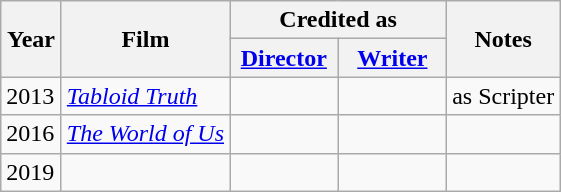<table class="wikitable">
<tr>
<th rowspan="2" style="width:33px;">Year</th>
<th rowspan="2">Film</th>
<th colspan="2">Credited as</th>
<th class="unsortable" rowspan="2">Notes</th>
</tr>
<tr>
<th width=65><a href='#'>Director</a></th>
<th width=65><a href='#'>Writer</a></th>
</tr>
<tr>
<td>2013</td>
<td><em><a href='#'>Tabloid Truth</a></em></td>
<td></td>
<td></td>
<td>as Scripter</td>
</tr>
<tr>
<td>2016</td>
<td><em><a href='#'>The World of Us</a></em></td>
<td></td>
<td></td>
<td></td>
</tr>
<tr>
<td>2019</td>
<td><em></em></td>
<td></td>
<td></td>
<td></td>
</tr>
</table>
